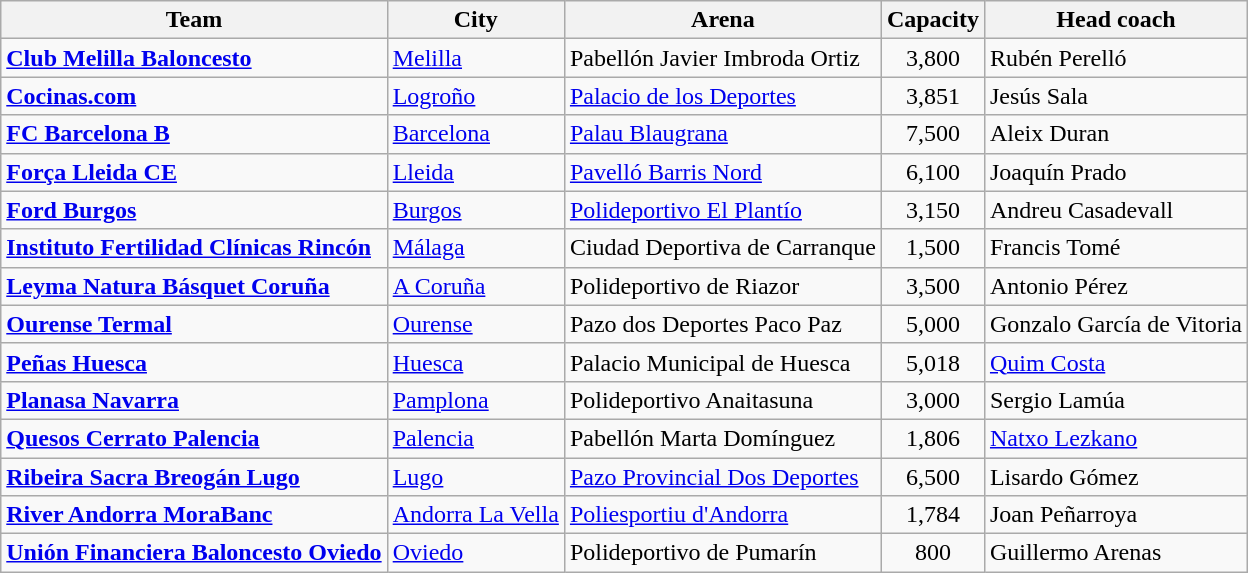<table class="wikitable sortable">
<tr>
<th>Team</th>
<th>City</th>
<th>Arena</th>
<th>Capacity</th>
<th>Head coach</th>
</tr>
<tr>
<td><strong><a href='#'>Club Melilla Baloncesto</a></strong></td>
<td><a href='#'>Melilla</a></td>
<td>Pabellón Javier Imbroda Ortiz</td>
<td style="text-align:center;">3,800</td>
<td> Rubén Perelló</td>
</tr>
<tr>
<td><strong><a href='#'>Cocinas.com</a></strong></td>
<td><a href='#'>Logroño</a></td>
<td><a href='#'>Palacio de los Deportes</a></td>
<td style="text-align:center;">3,851</td>
<td> Jesús Sala</td>
</tr>
<tr>
<td><strong><a href='#'>FC Barcelona B</a></strong></td>
<td><a href='#'>Barcelona</a></td>
<td><a href='#'>Palau Blaugrana</a></td>
<td style="text-align:center;">7,500</td>
<td> Aleix Duran</td>
</tr>
<tr>
<td><strong><a href='#'>Força Lleida CE</a></strong></td>
<td><a href='#'>Lleida</a></td>
<td><a href='#'>Pavelló Barris Nord</a></td>
<td style="text-align:center;">6,100</td>
<td> Joaquín Prado</td>
</tr>
<tr>
<td><strong><a href='#'>Ford Burgos</a></strong></td>
<td><a href='#'>Burgos</a></td>
<td><a href='#'>Polideportivo El Plantío</a></td>
<td style="text-align:center;">3,150</td>
<td> Andreu Casadevall</td>
</tr>
<tr>
<td><strong><a href='#'>Instituto Fertilidad Clínicas Rincón</a></strong></td>
<td><a href='#'>Málaga</a></td>
<td>Ciudad Deportiva de Carranque</td>
<td align=center>1,500</td>
<td> Francis Tomé</td>
</tr>
<tr>
<td><strong><a href='#'>Leyma Natura Básquet Coruña</a></strong></td>
<td><a href='#'>A Coruña</a></td>
<td>Polideportivo de Riazor</td>
<td style="text-align:center;">3,500</td>
<td> Antonio Pérez</td>
</tr>
<tr>
<td><strong><a href='#'>Ourense Termal</a></strong></td>
<td><a href='#'>Ourense</a></td>
<td>Pazo dos Deportes Paco Paz</td>
<td style="text-align:center;">5,000</td>
<td> Gonzalo García de Vitoria</td>
</tr>
<tr>
<td><strong><a href='#'>Peñas Huesca</a></strong></td>
<td><a href='#'>Huesca</a></td>
<td>Palacio Municipal de Huesca</td>
<td align=center>5,018</td>
<td> <a href='#'>Quim Costa</a></td>
</tr>
<tr>
<td><strong><a href='#'>Planasa Navarra</a></strong></td>
<td><a href='#'>Pamplona</a></td>
<td>Polideportivo Anaitasuna</td>
<td align=center>3,000</td>
<td> Sergio Lamúa</td>
</tr>
<tr>
<td><strong><a href='#'>Quesos Cerrato Palencia</a></strong></td>
<td><a href='#'>Palencia</a></td>
<td>Pabellón Marta Domínguez</td>
<td align=center>1,806</td>
<td> <a href='#'>Natxo Lezkano</a></td>
</tr>
<tr>
<td><strong><a href='#'>Ribeira Sacra Breogán Lugo</a></strong></td>
<td><a href='#'>Lugo</a></td>
<td><a href='#'>Pazo Provincial Dos Deportes</a></td>
<td style="text-align:center;">6,500</td>
<td> Lisardo Gómez</td>
</tr>
<tr>
<td><strong><a href='#'>River Andorra MoraBanc</a></strong></td>
<td><a href='#'>Andorra La Vella</a></td>
<td><a href='#'>Poliesportiu d'Andorra</a></td>
<td align=center>1,784</td>
<td> Joan Peñarroya</td>
</tr>
<tr>
<td><strong><a href='#'>Unión Financiera Baloncesto Oviedo</a></strong></td>
<td><a href='#'>Oviedo</a></td>
<td>Polideportivo de Pumarín</td>
<td align=center>800</td>
<td> Guillermo Arenas</td>
</tr>
</table>
